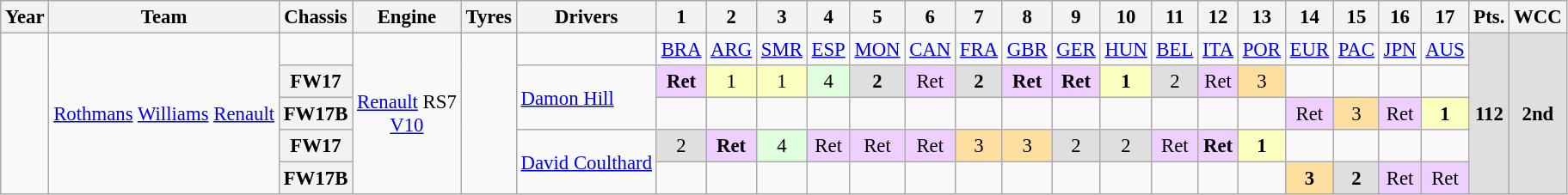<table class="wikitable" style="text-align:center; font-size:95%">
<tr>
<th>Year</th>
<th>Team</th>
<th>Chassis</th>
<th>Engine</th>
<th>Tyres</th>
<th>Drivers</th>
<th>1</th>
<th>2</th>
<th>3</th>
<th>4</th>
<th>5</th>
<th>6</th>
<th>7</th>
<th>8</th>
<th>9</th>
<th>10</th>
<th>11</th>
<th>12</th>
<th>13</th>
<th>14</th>
<th>15</th>
<th>16</th>
<th>17</th>
<th>Pts.</th>
<th>WCC</th>
</tr>
<tr>
<td rowspan="5"></td>
<td rowspan="5"><a href='#'>Rothmans</a> <a href='#'>Williams</a> <a href='#'>Renault</a></td>
<td></td>
<td rowspan="5"><a href='#'>Renault</a> RS7<br><a href='#'>V10</a></td>
<td rowspan="5"></td>
<td></td>
<td><a href='#'>BRA</a></td>
<td><a href='#'>ARG</a></td>
<td><a href='#'>SMR</a></td>
<td><a href='#'>ESP</a></td>
<td><a href='#'>MON</a></td>
<td><a href='#'>CAN</a></td>
<td><a href='#'>FRA</a></td>
<td><a href='#'>GBR</a></td>
<td><a href='#'>GER</a></td>
<td><a href='#'>HUN</a></td>
<td><a href='#'>BEL</a></td>
<td><a href='#'>ITA</a></td>
<td><a href='#'>POR</a></td>
<td><a href='#'>EUR</a></td>
<td><a href='#'>PAC</a></td>
<td><a href='#'>JPN</a></td>
<td><a href='#'>AUS</a></td>
<td rowspan="5" style="background:#DFDFDF;"><strong>112</strong></td>
<td rowspan="5" style="background:#DFDFDF;"><strong>2nd</strong></td>
</tr>
<tr>
<th>FW17</th>
<td align="left" rowspan="2"><a href='#'>Damon Hill</a></td>
<td style="background:#EFCFFF;"><strong>Ret</strong></td>
<td style="background:#FBFFBF;">1</td>
<td style="background:#FBFFBF;">1</td>
<td style="background:#DFFFDF;">4</td>
<td style="background:#DFDFDF;"><strong>2</strong></td>
<td style="background:#EFCFFF;">Ret</td>
<td style="background:#DFDFDF;"><strong>2</strong></td>
<td style="background:#EFCFFF;"><strong>Ret</strong></td>
<td style="background:#EFCFFF;"><strong>Ret</strong></td>
<td style="background:#FBFFBF;"><strong>1</strong></td>
<td style="background:#DFDFDF;">2</td>
<td style="background:#EFCFFF;">Ret</td>
<td style="background:#FFDF9F;">3</td>
<td></td>
<td></td>
<td></td>
<td></td>
</tr>
<tr>
<th>FW17B</th>
<td></td>
<td></td>
<td></td>
<td></td>
<td></td>
<td></td>
<td></td>
<td></td>
<td></td>
<td></td>
<td></td>
<td></td>
<td></td>
<td style="background:#EFCFFF;">Ret</td>
<td style="background:#FFDF9F;">3</td>
<td style="background:#EFCFFF;">Ret</td>
<td style="background:#FBFFBF;"><strong>1</strong></td>
</tr>
<tr>
<th>FW17</th>
<td align="left" rowspan="2"><a href='#'>David Coulthard</a></td>
<td style="background:#DFDFDF;">2</td>
<td style="background:#EFCFFF;"><strong>Ret</strong></td>
<td style="background:#DFFFDF;">4</td>
<td style="background:#EFCFFF;">Ret</td>
<td style="background:#EFCFFF;">Ret</td>
<td style="background:#EFCFFF;">Ret</td>
<td style="background:#FFDF9F;">3</td>
<td style="background:#FFDF9F;">3</td>
<td style="background:#DFDFDF;">2</td>
<td style="background:#DFDFDF;">2</td>
<td style="background:#EFCFFF;">Ret</td>
<td style="background:#EFCFFF;"><strong>Ret</strong></td>
<td style="background:#FBFFBF;"><strong>1</strong></td>
<td></td>
<td></td>
<td></td>
<td></td>
</tr>
<tr>
<th>FW17B</th>
<td></td>
<td></td>
<td></td>
<td></td>
<td></td>
<td></td>
<td></td>
<td></td>
<td></td>
<td></td>
<td></td>
<td></td>
<td></td>
<td style="background:#FFDF9F;"><strong>3</strong></td>
<td style="background:#DFDFDF;"><strong>2</strong></td>
<td style="background:#EFCFFF;">Ret</td>
<td style="background:#EFCFFF;">Ret</td>
</tr>
</table>
